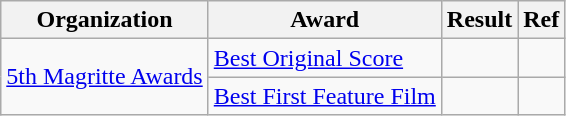<table class="wikitable">
<tr>
<th>Organization</th>
<th>Award</th>
<th>Result</th>
<th>Ref</th>
</tr>
<tr>
<td rowspan=2><a href='#'>5th Magritte Awards</a></td>
<td><a href='#'>Best Original Score</a></td>
<td></td>
<td></td>
</tr>
<tr>
<td><a href='#'>Best First Feature Film</a></td>
<td></td>
<td></td>
</tr>
</table>
